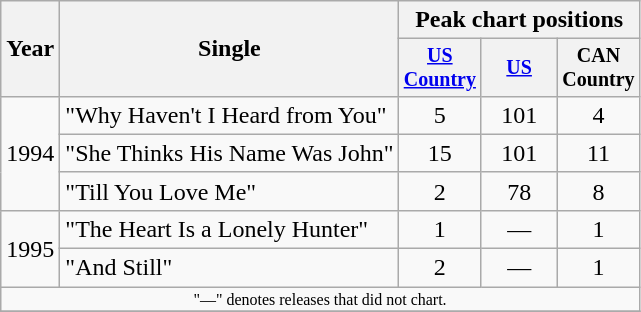<table class="wikitable" style="text-align:center;">
<tr>
<th rowspan="2">Year</th>
<th rowspan="2">Single</th>
<th colspan="3">Peak chart positions</th>
</tr>
<tr style="font-size:smaller;">
<th width="45"><a href='#'>US Country</a><br></th>
<th width="45"><a href='#'>US</a></th>
<th width="45">CAN Country</th>
</tr>
<tr>
<td rowspan="3">1994</td>
<td align="left">"Why Haven't I Heard from You"</td>
<td>5</td>
<td>101</td>
<td>4</td>
</tr>
<tr>
<td align="left">"She Thinks His Name Was John"</td>
<td>15</td>
<td>101</td>
<td>11</td>
</tr>
<tr>
<td align="left">"Till You Love Me"</td>
<td>2</td>
<td>78</td>
<td>8</td>
</tr>
<tr>
<td rowspan="2">1995</td>
<td align="left">"The Heart Is a Lonely Hunter"</td>
<td>1</td>
<td>—</td>
<td>1</td>
</tr>
<tr>
<td align="left">"And Still"</td>
<td>2</td>
<td>—</td>
<td>1</td>
</tr>
<tr>
<td align="center" colspan="7" style="font-size: 8pt">"—" denotes releases that did not chart.</td>
</tr>
<tr>
</tr>
</table>
